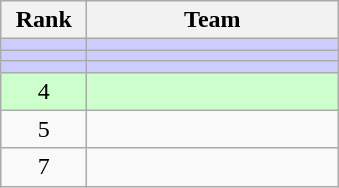<table class="wikitable" style="text-align: center;">
<tr>
<th width=50>Rank</th>
<th width=160>Team</th>
</tr>
<tr bgcolor=ccccff>
<td></td>
<td align=left></td>
</tr>
<tr bgcolor=ccccff>
<td></td>
<td align=left></td>
</tr>
<tr bgcolor=ccccff>
<td></td>
<td align=left></td>
</tr>
<tr bgcolor=ccffcc>
<td>4</td>
<td align=left></td>
</tr>
<tr>
<td>5</td>
<td align=left><br></td>
</tr>
<tr>
<td>7</td>
<td align=left><br></td>
</tr>
</table>
